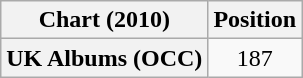<table class="wikitable sortable plainrowheaders" style="text-align:center">
<tr>
<th scope="col">Chart (2010)</th>
<th scope="col">Position</th>
</tr>
<tr>
<th scope="row">UK Albums (OCC)</th>
<td>187</td>
</tr>
</table>
